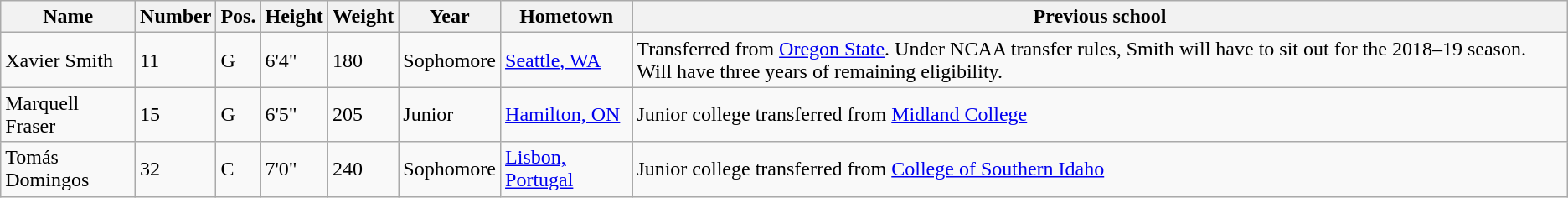<table class="wikitable sortable" border="1">
<tr>
<th>Name</th>
<th>Number</th>
<th>Pos.</th>
<th>Height</th>
<th>Weight</th>
<th>Year</th>
<th>Hometown</th>
<th class="unsortable">Previous school</th>
</tr>
<tr>
<td>Xavier Smith</td>
<td>11</td>
<td>G</td>
<td>6'4"</td>
<td>180</td>
<td>Sophomore</td>
<td><a href='#'>Seattle, WA</a></td>
<td>Transferred from <a href='#'>Oregon State</a>. Under NCAA transfer rules, Smith will have to sit out for the 2018–19 season. Will have three years of remaining eligibility.</td>
</tr>
<tr>
<td>Marquell Fraser</td>
<td>15</td>
<td>G</td>
<td>6'5"</td>
<td>205</td>
<td>Junior</td>
<td><a href='#'>Hamilton, ON</a></td>
<td>Junior college transferred from <a href='#'>Midland College</a></td>
</tr>
<tr>
<td>Tomás Domingos</td>
<td>32</td>
<td>C</td>
<td>7'0"</td>
<td>240</td>
<td>Sophomore</td>
<td><a href='#'>Lisbon, Portugal</a></td>
<td>Junior college transferred from <a href='#'>College of Southern Idaho</a></td>
</tr>
</table>
